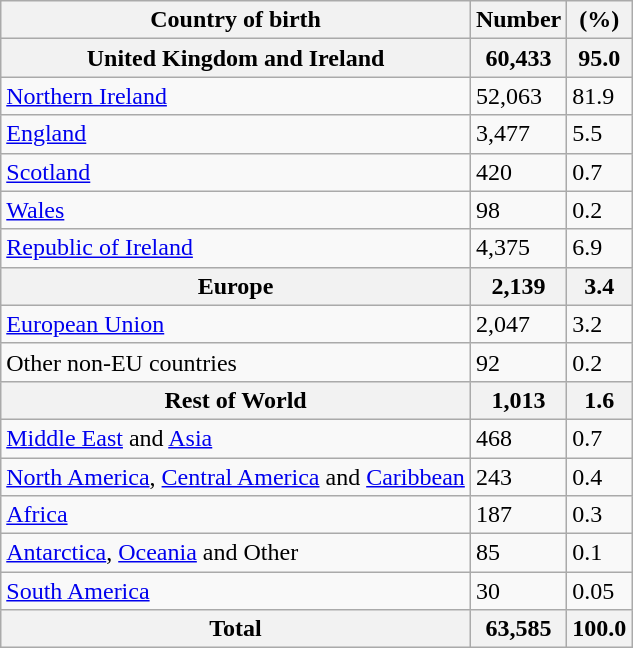<table class="wikitable">
<tr>
<th>Country of birth</th>
<th>Number</th>
<th>(%)</th>
</tr>
<tr>
<th>United Kingdom and Ireland</th>
<th>60,433</th>
<th>95.0</th>
</tr>
<tr>
<td><a href='#'>Northern Ireland</a></td>
<td>52,063</td>
<td>81.9</td>
</tr>
<tr>
<td><a href='#'>England</a></td>
<td>3,477</td>
<td>5.5</td>
</tr>
<tr>
<td><a href='#'>Scotland</a></td>
<td>420</td>
<td>0.7</td>
</tr>
<tr>
<td><a href='#'>Wales</a></td>
<td>98</td>
<td>0.2</td>
</tr>
<tr>
<td><a href='#'>Republic of Ireland</a></td>
<td>4,375</td>
<td>6.9</td>
</tr>
<tr>
<th>Europe</th>
<th>2,139</th>
<th>3.4</th>
</tr>
<tr>
<td><a href='#'>European Union</a></td>
<td>2,047</td>
<td>3.2</td>
</tr>
<tr>
<td>Other non-EU countries</td>
<td>92</td>
<td>0.2</td>
</tr>
<tr>
<th>Rest of World</th>
<th>1,013</th>
<th>1.6</th>
</tr>
<tr>
<td><a href='#'>Middle East</a> and <a href='#'>Asia</a></td>
<td>468</td>
<td>0.7</td>
</tr>
<tr>
<td><a href='#'>North America</a>, <a href='#'>Central America</a> and <a href='#'>Caribbean</a></td>
<td>243</td>
<td>0.4</td>
</tr>
<tr>
<td><a href='#'>Africa</a></td>
<td>187</td>
<td>0.3</td>
</tr>
<tr>
<td><a href='#'>Antarctica</a>, <a href='#'>Oceania</a> and Other</td>
<td>85</td>
<td>0.1</td>
</tr>
<tr>
<td><a href='#'>South America</a></td>
<td>30</td>
<td>0.05</td>
</tr>
<tr>
<th>Total</th>
<th>63,585</th>
<th>100.0</th>
</tr>
</table>
